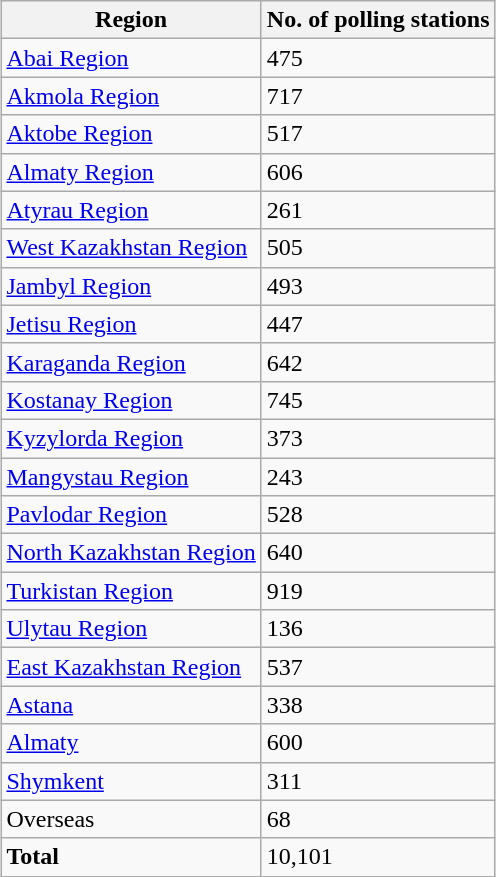<table class="wikitable sortable" style="margin-left: auto; margin-right: auto; border: none;">
<tr>
<th scope="col">Region</th>
<th scope="col">No. of polling stations</th>
</tr>
<tr>
<td><a href='#'>Abai Region</a></td>
<td>475</td>
</tr>
<tr>
<td><a href='#'>Akmola Region</a></td>
<td>717</td>
</tr>
<tr>
<td><a href='#'>Aktobe Region</a></td>
<td>517</td>
</tr>
<tr>
<td><a href='#'>Almaty Region</a></td>
<td>606</td>
</tr>
<tr>
<td><a href='#'>Atyrau Region</a></td>
<td>261</td>
</tr>
<tr>
<td><a href='#'>West Kazakhstan Region</a></td>
<td>505</td>
</tr>
<tr>
<td><a href='#'>Jambyl Region</a></td>
<td>493</td>
</tr>
<tr>
<td><a href='#'>Jetisu Region</a></td>
<td>447</td>
</tr>
<tr>
<td><a href='#'>Karaganda Region</a></td>
<td>642</td>
</tr>
<tr>
<td><a href='#'>Kostanay Region</a></td>
<td>745</td>
</tr>
<tr>
<td><a href='#'>Kyzylorda Region</a></td>
<td>373</td>
</tr>
<tr>
<td><a href='#'>Mangystau Region</a></td>
<td>243</td>
</tr>
<tr>
<td><a href='#'>Pavlodar Region</a></td>
<td>528</td>
</tr>
<tr>
<td><a href='#'>North Kazakhstan Region</a></td>
<td>640</td>
</tr>
<tr>
<td><a href='#'>Turkistan Region</a></td>
<td>919</td>
</tr>
<tr>
<td><a href='#'>Ulytau Region</a></td>
<td>136</td>
</tr>
<tr>
<td><a href='#'>East Kazakhstan Region</a></td>
<td>537</td>
</tr>
<tr>
<td><a href='#'>Astana</a></td>
<td>338</td>
</tr>
<tr>
<td><a href='#'>Almaty</a></td>
<td>600</td>
</tr>
<tr>
<td><a href='#'>Shymkent</a></td>
<td>311</td>
</tr>
<tr>
<td>Overseas</td>
<td>68</td>
</tr>
<tr>
<td><strong>Total</strong></td>
<td>10,101</td>
</tr>
</table>
